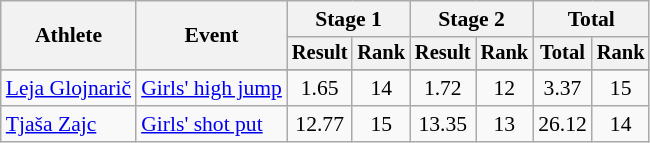<table class="wikitable" style="font-size:90%">
<tr>
<th rowspan=2>Athlete</th>
<th rowspan=2>Event</th>
<th colspan=2>Stage 1</th>
<th colspan=2>Stage 2</th>
<th colspan=2>Total</th>
</tr>
<tr style="font-size:95%">
<th>Result</th>
<th>Rank</th>
<th>Result</th>
<th>Rank</th>
<th>Total</th>
<th>Rank</th>
</tr>
<tr align=center>
</tr>
<tr align=center>
<td align=left><a href='#'>Leja Glojnarič</a></td>
<td align=left><a href='#'>Girls' high jump</a></td>
<td>1.65</td>
<td>14</td>
<td>1.72</td>
<td>12</td>
<td>3.37</td>
<td>15</td>
</tr>
<tr align=center>
<td align=left><a href='#'>Tjaša Zajc</a></td>
<td align=left><a href='#'>Girls' shot put</a></td>
<td>12.77</td>
<td>15</td>
<td>13.35</td>
<td>13</td>
<td>26.12</td>
<td>14</td>
</tr>
</table>
